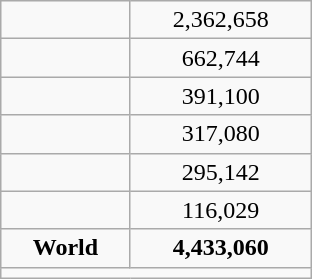<table class="wikitable" style="float:right; text-align:center; width:13em;">
<tr>
<td></td>
<td>2,362,658</td>
</tr>
<tr>
<td></td>
<td>662,744</td>
</tr>
<tr>
<td></td>
<td>391,100</td>
</tr>
<tr>
<td></td>
<td>317,080</td>
</tr>
<tr>
<td></td>
<td>295,142</td>
</tr>
<tr>
<td></td>
<td>116,029</td>
</tr>
<tr>
<td><strong>World</strong></td>
<td><strong>4,433,060</strong></td>
</tr>
<tr>
<td colspan=2></td>
</tr>
</table>
